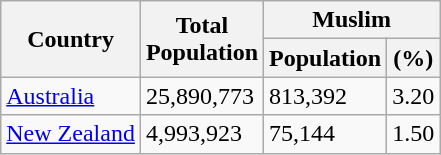<table class="wikitable">
<tr>
<th rowspan="2">Country</th>
<th rowspan="2">Total<br>Population</th>
<th colspan="2">Muslim</th>
</tr>
<tr>
<th>Population</th>
<th>(%)</th>
</tr>
<tr>
<td> <a href='#'>Australia</a></td>
<td>25,890,773</td>
<td>813,392</td>
<td>3.20</td>
</tr>
<tr>
<td><a href='#'>New Zealand</a></td>
<td>4,993,923</td>
<td>75,144</td>
<td>1.50</td>
</tr>
</table>
